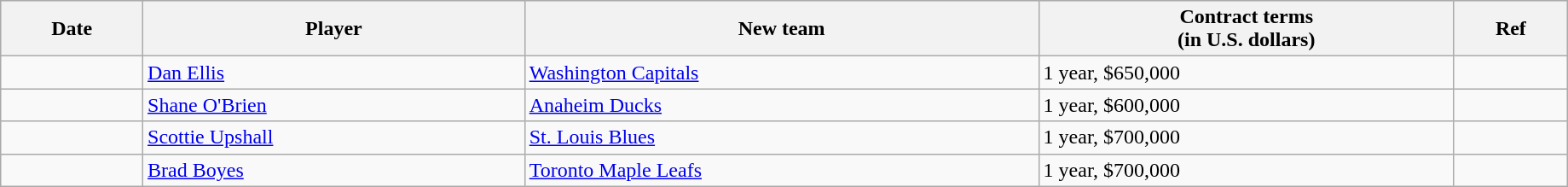<table class="wikitable" width=97%>
<tr bgcolor="#dddddd">
<th>Date</th>
<th>Player</th>
<th>New team</th>
<th>Contract terms<br>(in U.S. dollars)</th>
<th>Ref</th>
</tr>
<tr>
<td></td>
<td><a href='#'>Dan Ellis</a></td>
<td><a href='#'>Washington Capitals</a></td>
<td>1 year, $650,000</td>
<td></td>
</tr>
<tr>
<td></td>
<td><a href='#'>Shane O'Brien</a></td>
<td><a href='#'>Anaheim Ducks</a></td>
<td>1 year, $600,000</td>
<td></td>
</tr>
<tr>
<td></td>
<td><a href='#'>Scottie Upshall</a></td>
<td><a href='#'>St. Louis Blues</a></td>
<td>1 year, $700,000</td>
<td></td>
</tr>
<tr>
<td></td>
<td><a href='#'>Brad Boyes</a></td>
<td><a href='#'>Toronto Maple Leafs</a></td>
<td>1 year, $700,000</td>
<td></td>
</tr>
</table>
